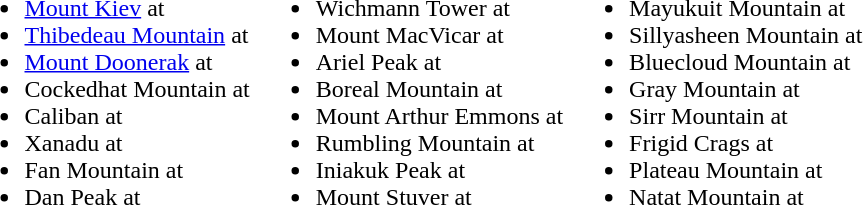<table>
<tr>
<td><br><ul><li><a href='#'>Mount Kiev</a> at </li><li><a href='#'>Thibedeau Mountain</a> at </li><li><a href='#'>Mount Doonerak</a> at </li><li>Cockedhat Mountain at </li><li>Caliban at </li><li>Xanadu at </li><li>Fan Mountain at </li><li>Dan Peak at </li></ul></td>
<td><br><ul><li>Wichmann Tower at </li><li>Mount MacVicar at </li><li>Ariel Peak at </li><li>Boreal Mountain at </li><li>Mount Arthur Emmons at </li><li>Rumbling Mountain at </li><li>Iniakuk Peak at </li><li>Mount Stuver at </li></ul></td>
<td><br><ul><li>Mayukuit Mountain at </li><li>Sillyasheen Mountain at </li><li>Bluecloud Mountain at </li><li>Gray Mountain at </li><li>Sirr Mountain at </li><li>Frigid Crags at </li><li>Plateau Mountain at </li><li>Natat Mountain at </li></ul></td>
</tr>
</table>
